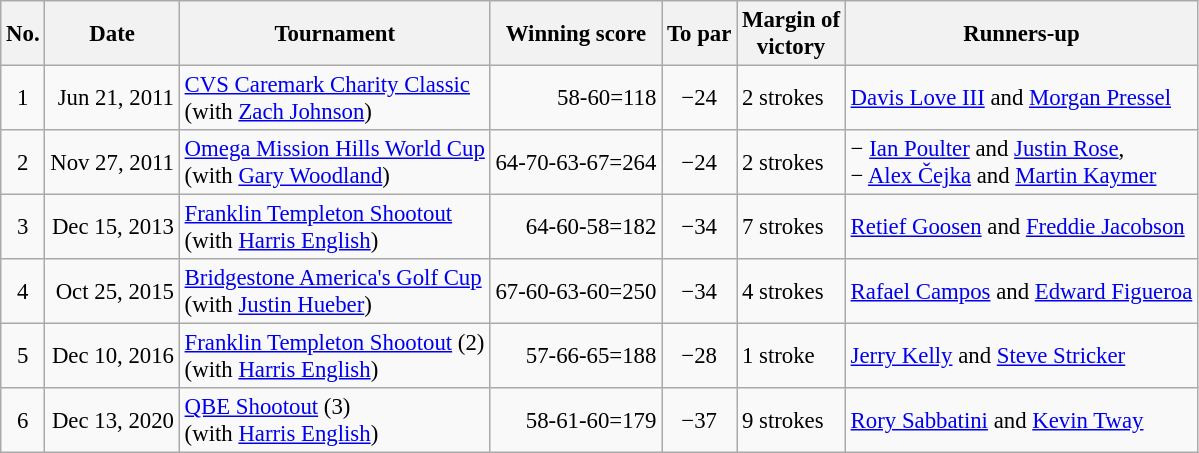<table class="wikitable" style="font-size:95%;">
<tr>
<th>No.</th>
<th>Date</th>
<th>Tournament</th>
<th>Winning score</th>
<th>To par</th>
<th>Margin of<br>victory</th>
<th>Runners-up</th>
</tr>
<tr>
<td align=center>1</td>
<td align=right>Jun 21, 2011</td>
<td><a href='#'>CVS Caremark Charity Classic</a><br>(with  <a href='#'>Zach Johnson</a>)</td>
<td align=right>58-60=118</td>
<td align=center>−24</td>
<td>2 strokes</td>
<td> <a href='#'>Davis Love III</a> and  <a href='#'>Morgan Pressel</a></td>
</tr>
<tr>
<td align=center>2</td>
<td align=right>Nov 27, 2011</td>
<td><a href='#'>Omega Mission Hills World Cup</a><br>(with  <a href='#'>Gary Woodland</a>)</td>
<td align=right>64-70-63-67=264</td>
<td align=center>−24</td>
<td>2 strokes</td>
<td> − <a href='#'>Ian Poulter</a> and <a href='#'>Justin Rose</a>,<br> − <a href='#'>Alex Čejka</a> and <a href='#'>Martin Kaymer</a></td>
</tr>
<tr>
<td align=center>3</td>
<td align=right>Dec 15, 2013</td>
<td><a href='#'>Franklin Templeton Shootout</a><br>(with  <a href='#'>Harris English</a>)</td>
<td align=right>64-60-58=182</td>
<td align=center>−34</td>
<td>7 strokes</td>
<td> <a href='#'>Retief Goosen</a> and  <a href='#'>Freddie Jacobson</a></td>
</tr>
<tr>
<td align=center>4</td>
<td align=right>Oct 25, 2015</td>
<td><a href='#'>Bridgestone America's Golf Cup</a><br>(with  <a href='#'>Justin Hueber</a>)</td>
<td align=right>67-60-63-60=250</td>
<td align=center>−34</td>
<td>4 strokes</td>
<td> <a href='#'>Rafael Campos</a> and  <a href='#'>Edward Figueroa</a></td>
</tr>
<tr>
<td align=center>5</td>
<td align=right>Dec 10, 2016</td>
<td><a href='#'>Franklin Templeton Shootout</a> (2)<br>(with  <a href='#'>Harris English</a>)</td>
<td align=right>57-66-65=188</td>
<td align=center>−28</td>
<td>1 stroke</td>
<td> <a href='#'>Jerry Kelly</a> and  <a href='#'>Steve Stricker</a></td>
</tr>
<tr>
<td align=center>6</td>
<td align=right>Dec 13, 2020</td>
<td><a href='#'>QBE Shootout</a> (3)<br>(with  <a href='#'>Harris English</a>)</td>
<td align=right>58-61-60=179</td>
<td align=center>−37</td>
<td>9 strokes</td>
<td> <a href='#'>Rory Sabbatini</a> and  <a href='#'>Kevin Tway</a></td>
</tr>
</table>
